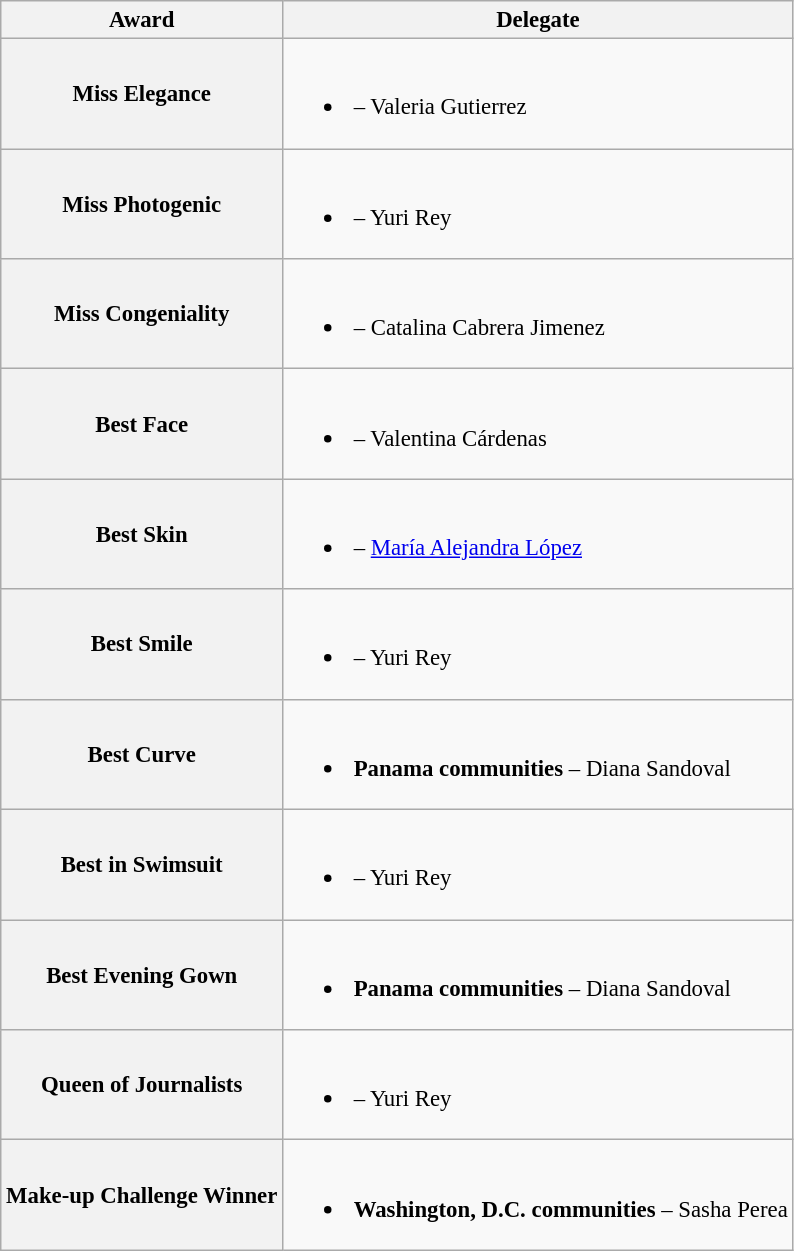<table class="wikitable" style="font-size: 95%";>
<tr>
<th>Award</th>
<th>Delegate</th>
</tr>
<tr>
<th>Miss Elegance</th>
<td><br><ul><li><strong></strong> – Valeria Gutierrez</li></ul></td>
</tr>
<tr>
<th>Miss Photogenic</th>
<td><br><ul><li><strong></strong> – Yuri Rey</li></ul></td>
</tr>
<tr>
<th>Miss Congeniality</th>
<td><br><ul><li><strong></strong> – Catalina Cabrera Jimenez</li></ul></td>
</tr>
<tr>
<th>Best Face</th>
<td><br><ul><li><strong></strong> – Valentina Cárdenas</li></ul></td>
</tr>
<tr>
<th>Best Skin</th>
<td><br><ul><li><strong></strong> – <a href='#'>María Alejandra López</a></li></ul></td>
</tr>
<tr>
<th>Best Smile</th>
<td><br><ul><li><strong></strong> – Yuri Rey</li></ul></td>
</tr>
<tr>
<th>Best Curve</th>
<td><br><ul><li> <strong>Panama communities</strong> – Diana Sandoval</li></ul></td>
</tr>
<tr>
<th>Best in Swimsuit</th>
<td><br><ul><li><strong></strong> – Yuri Rey</li></ul></td>
</tr>
<tr>
<th>Best Evening Gown</th>
<td><br><ul><li> <strong>Panama communities</strong> – Diana Sandoval</li></ul></td>
</tr>
<tr>
<th>Queen of Journalists</th>
<td><br><ul><li><strong></strong> – Yuri Rey</li></ul></td>
</tr>
<tr>
<th>Make-up Challenge Winner</th>
<td><br><ul><li> <strong>Washington, D.C. communities</strong> – Sasha Perea</li></ul></td>
</tr>
</table>
